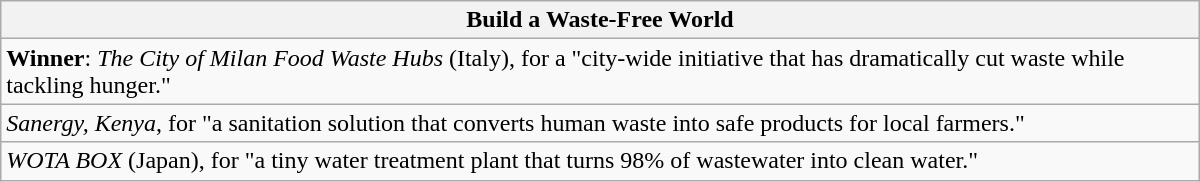<table class="wikitable" style="float:left; float:none;" width="800px">
<tr>
<th>Build a Waste-Free World</th>
</tr>
<tr>
<td><strong>Winner</strong>: <em>The City of Milan Food Waste Hubs</em> (Italy), for a "city-wide initiative that has dramatically cut waste while tackling hunger."</td>
</tr>
<tr>
<td><em>Sanergy, Kenya</em>, for "a sanitation solution that converts human waste into safe products for local farmers."</td>
</tr>
<tr>
<td><em>WOTA BOX</em> (Japan), for "a tiny water treatment plant that turns 98% of wastewater into clean water."</td>
</tr>
</table>
